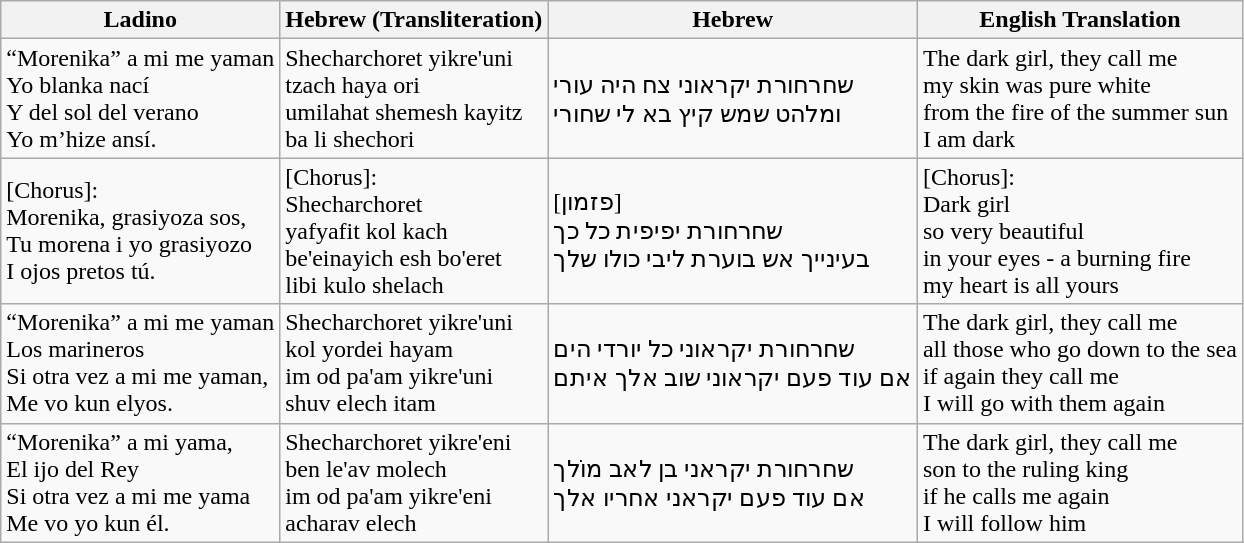<table class="wikitable">
<tr>
<th>Ladino</th>
<th>Hebrew (Transliteration)</th>
<th>Hebrew</th>
<th>English Translation</th>
</tr>
<tr>
<td>“Morenika” a mi me yaman<br>Yo blanka nací<br>Y del sol del verano<br>Yo m’hize ansí.</td>
<td>Shecharchoret yikre'uni<br>tzach haya ori<br>umilahat shemesh kayitz<br>ba li shechori</td>
<td><span>שחרחורת יקראוני צח היה עורי</span><br><span>ומלהט שמש קיץ בא לי שחורי</span></td>
<td>The dark girl, they call me<br>my skin was pure white<br>from the fire of the summer sun<br>I am dark</td>
</tr>
<tr>
<td>[Chorus]:<br>Morenika, grasiyoza sos,<br>Tu morena i yo grasiyozo<br>I ojos pretos tú.</td>
<td>[Chorus]:<br>Shecharchoret<br>yafyafit kol kach<br>be'einayich esh bo'eret<br>libi kulo shelach</td>
<td><span>[פזמון]</span><br><span>שחרחורת יפיפית כל כך</span><br><span>בעינייך אש בוערת ליבי כולו שלך</span></td>
<td>[Chorus]:<br>Dark girl<br>so very beautiful<br>in your eyes - a burning fire<br>my heart is all yours</td>
</tr>
<tr>
<td>“Morenika” a mi me yaman<br>Los marineros<br>Si otra vez a mi me yaman,<br>Me vo kun elyos.</td>
<td>Shecharchoret yikre'uni<br>kol yordei hayam<br>im od pa'am yikre'uni<br>shuv elech itam</td>
<td><span>שחרחורת יקראוני כל יורדי הים</span><br><span>אם עוד פעם יקראוני שוב אלך איתם</span></td>
<td>The dark girl, they call me<br>all those who go down to the sea<br>if again they call me<br>I will go with them again</td>
</tr>
<tr>
<td>“Morenika” a mi yama,<br>El ijo del Rey<br>Si otra vez a mi me yama<br>Me vo yo kun él.</td>
<td>Shecharchoret yikre'eni<br>ben le'av molech<br>im od pa'am yikre'eni<br>acharav elech</td>
<td><span>שחרחורת יקראני בן לאב מוֹלך</span><br><span>אם עוד פעם יקראני אחריו אלך</span></td>
<td>The dark girl, they call me<br>son to the ruling king<br>if he calls me again<br>I will follow him</td>
</tr>
</table>
